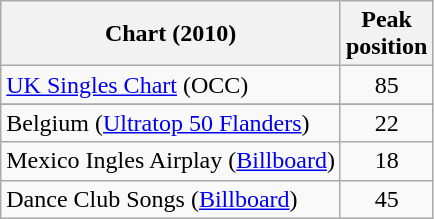<table class="wikitable sortable">
<tr>
<th>Chart (2010)</th>
<th>Peak<br>position</th>
</tr>
<tr>
<td><a href='#'>UK Singles Chart</a> (OCC)</td>
<td style="text-align:center;">85</td>
</tr>
<tr>
</tr>
<tr>
<td>Belgium (<a href='#'>Ultratop 50 Flanders</a>)</td>
<td style="text-align:center;">22</td>
</tr>
<tr>
<td>Mexico Ingles Airplay (<a href='#'>Billboard</a>)</td>
<td style="text-align:center;">18</td>
</tr>
<tr>
<td>Dance Club Songs (<a href='#'>Billboard</a>)</td>
<td style="text-align:center;">45</td>
</tr>
</table>
